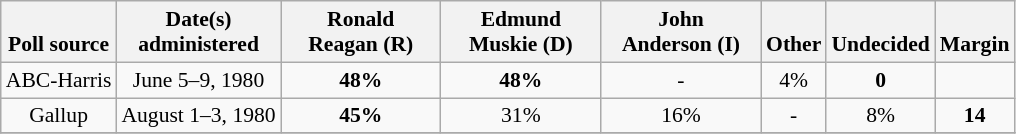<table class="wikitable sortable" style="text-align:center;font-size:90%;line-height:17px">
<tr valign= bottom>
<th>Poll source</th>
<th>Date(s)<br>administered</th>
<th class="unsortable" style="width:100px;">Ronald<br>Reagan (R)</th>
<th class="unsortable" style="width:100px;">Edmund<br>Muskie (D)</th>
<th class="unsortable" style="width:100px;">John<br>Anderson (I)</th>
<th class="unsortable">Other</th>
<th class="unsortable">Undecided</th>
<th>Margin</th>
</tr>
<tr>
<td align="center">ABC-Harris</td>
<td align="center">June 5–9, 1980</td>
<td><strong>48%</strong></td>
<td><strong>48%</strong></td>
<td align="center">-</td>
<td align="center">4%</td>
<td align="center"><strong>0</strong></td>
</tr>
<tr>
<td align="center">Gallup</td>
<td align="center">August 1–3, 1980</td>
<td><strong>45%</strong></td>
<td align="center">31%</td>
<td align="center">16%</td>
<td align="center">-</td>
<td align="center">8%</td>
<td><strong>14</strong></td>
</tr>
<tr>
</tr>
</table>
